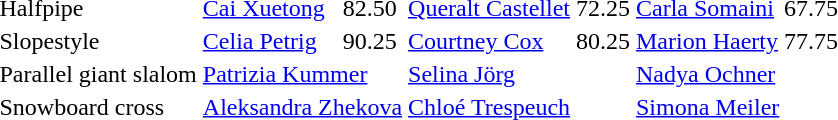<table>
<tr>
<td>Halfpipe<br></td>
<td> <a href='#'>Cai Xuetong</a></td>
<td>82.50</td>
<td> <a href='#'>Queralt Castellet</a></td>
<td>72.25</td>
<td> <a href='#'>Carla Somaini</a></td>
<td>67.75</td>
</tr>
<tr>
<td>Slopestyle<br></td>
<td> <a href='#'>Celia Petrig</a></td>
<td>90.25</td>
<td> <a href='#'>Courtney Cox</a></td>
<td>80.25</td>
<td> <a href='#'>Marion Haerty</a></td>
<td>77.75</td>
</tr>
<tr>
<td>Parallel giant slalom<br></td>
<td colspan=2> <a href='#'>Patrizia Kummer</a></td>
<td colspan=2> <a href='#'>Selina Jörg</a></td>
<td colspan=2> <a href='#'>Nadya Ochner</a></td>
</tr>
<tr>
<td>Snowboard cross<br></td>
<td colspan=2> <a href='#'>Aleksandra Zhekova</a></td>
<td colspan=2> <a href='#'>Chloé Trespeuch</a></td>
<td colspan=2> <a href='#'>Simona Meiler</a></td>
</tr>
</table>
